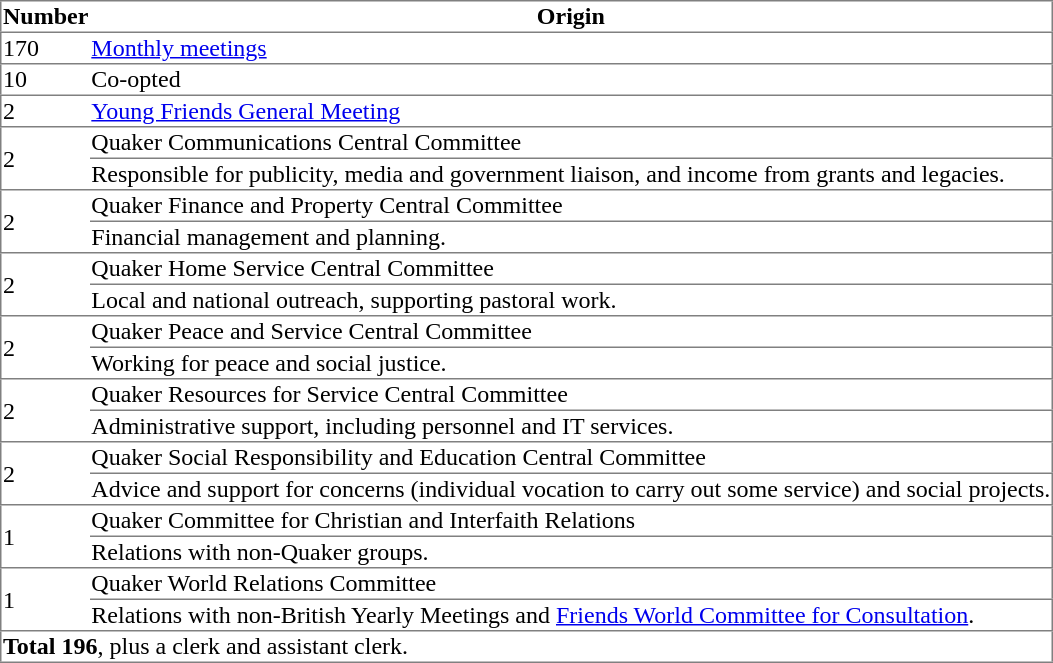<table border=1 rules=rows>
<tr>
<th>Number</th>
<th>Origin</th>
</tr>
<tr>
<td>170</td>
<td><a href='#'>Monthly meetings</a></td>
</tr>
<tr>
<td>10</td>
<td>Co-opted</td>
</tr>
<tr>
<td>2</td>
<td><a href='#'>Young Friends General Meeting</a></td>
</tr>
<tr>
<td rowspan=2>2</td>
<td>Quaker Communications Central Committee</td>
</tr>
<tr>
<td>Responsible for publicity, media and government liaison, and income from grants and legacies.</td>
</tr>
<tr>
<td rowspan=2>2</td>
<td>Quaker Finance and Property Central Committee</td>
</tr>
<tr>
<td>Financial management and planning.</td>
</tr>
<tr>
<td rowspan=2>2</td>
<td>Quaker Home Service Central Committee</td>
</tr>
<tr>
<td>Local and national outreach, supporting pastoral work.</td>
</tr>
<tr>
<td rowspan=2>2</td>
<td>Quaker Peace and Service Central Committee</td>
</tr>
<tr>
<td>Working for peace and social justice.</td>
</tr>
<tr>
<td rowspan=2>2</td>
<td>Quaker Resources for Service Central Committee</td>
</tr>
<tr>
<td>Administrative support, including personnel and IT services.</td>
</tr>
<tr>
<td rowspan=2>2</td>
<td>Quaker Social Responsibility and Education Central Committee</td>
</tr>
<tr>
<td>Advice and support for concerns (individual vocation to carry out some service) and social projects.</td>
</tr>
<tr>
<td rowspan=2>1</td>
<td>Quaker Committee for Christian and Interfaith Relations</td>
</tr>
<tr>
<td>Relations with non-Quaker groups.</td>
</tr>
<tr>
<td rowspan=2>1</td>
<td>Quaker World Relations Committee</td>
</tr>
<tr>
<td>Relations with non-British Yearly Meetings and <a href='#'>Friends World Committee for Consultation</a>.</td>
</tr>
<tr>
<td colspan=2><strong>Total 196</strong>, plus a clerk and assistant clerk.</td>
</tr>
</table>
